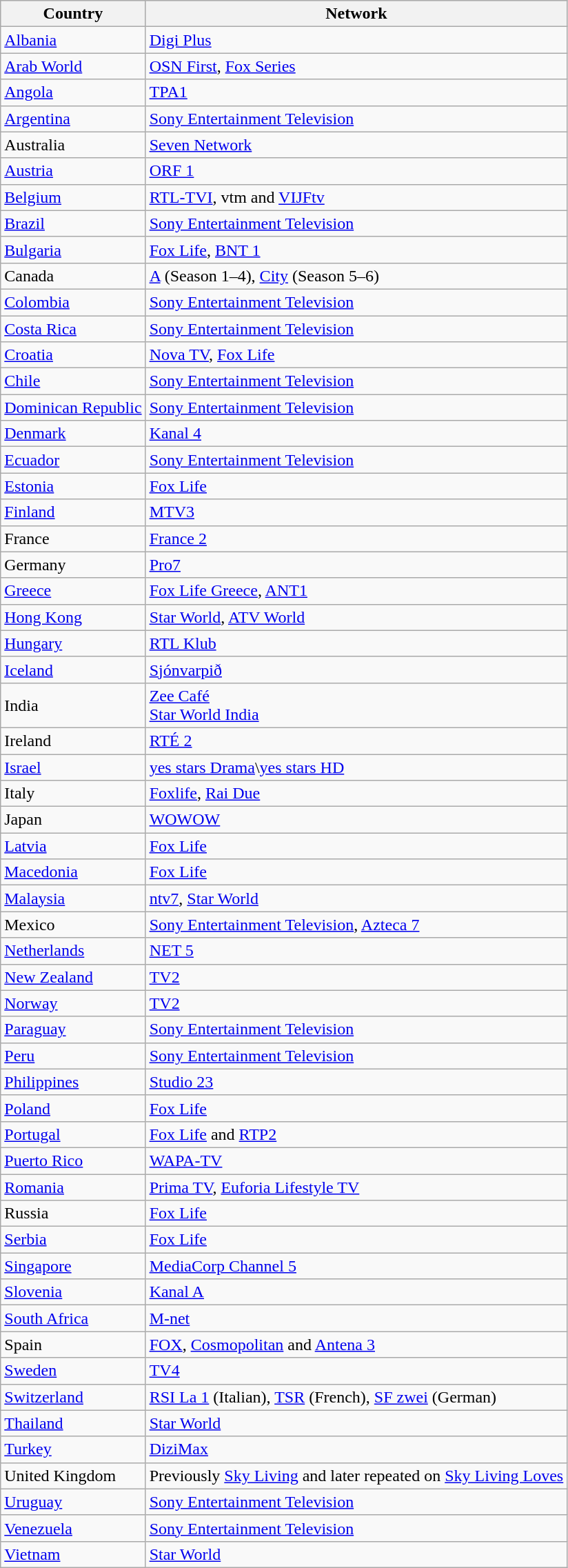<table class="wikitable">
<tr style="background:#e0e0e0;">
<th>Country</th>
<th>Network</th>
</tr>
<tr>
<td> <a href='#'>Albania</a></td>
<td><a href='#'>Digi Plus</a></td>
</tr>
<tr>
<td> <a href='#'>Arab World</a></td>
<td><a href='#'>OSN First</a>, <a href='#'>Fox Series</a></td>
</tr>
<tr>
<td> <a href='#'>Angola</a></td>
<td><a href='#'>TPA1</a></td>
</tr>
<tr>
<td> <a href='#'>Argentina</a></td>
<td><a href='#'>Sony Entertainment Television</a></td>
</tr>
<tr>
<td> Australia</td>
<td><a href='#'>Seven Network</a></td>
</tr>
<tr>
<td> <a href='#'>Austria</a></td>
<td><a href='#'>ORF 1</a></td>
</tr>
<tr>
<td> <a href='#'>Belgium</a></td>
<td><a href='#'>RTL-TVI</a>, vtm and <a href='#'>VIJFtv</a></td>
</tr>
<tr>
<td> <a href='#'>Brazil</a></td>
<td><a href='#'>Sony Entertainment Television</a></td>
</tr>
<tr>
<td> <a href='#'>Bulgaria</a></td>
<td><a href='#'>Fox Life</a>, <a href='#'>BNT 1</a></td>
</tr>
<tr>
<td> Canada</td>
<td><a href='#'>A</a> (Season 1–4), <a href='#'>City</a> (Season 5–6)</td>
</tr>
<tr>
<td> <a href='#'>Colombia</a></td>
<td><a href='#'>Sony Entertainment Television</a></td>
</tr>
<tr>
<td> <a href='#'>Costa Rica</a></td>
<td><a href='#'>Sony Entertainment Television</a></td>
</tr>
<tr>
<td> <a href='#'>Croatia</a></td>
<td><a href='#'>Nova TV</a>, <a href='#'>Fox Life</a></td>
</tr>
<tr>
<td> <a href='#'>Chile</a></td>
<td><a href='#'>Sony Entertainment Television</a></td>
</tr>
<tr>
<td> <a href='#'>Dominican Republic</a></td>
<td><a href='#'>Sony Entertainment Television</a></td>
</tr>
<tr>
<td> <a href='#'>Denmark</a></td>
<td><a href='#'>Kanal 4</a></td>
</tr>
<tr>
<td> <a href='#'>Ecuador</a></td>
<td><a href='#'>Sony Entertainment Television</a></td>
</tr>
<tr>
<td> <a href='#'>Estonia</a></td>
<td><a href='#'>Fox Life</a></td>
</tr>
<tr>
<td> <a href='#'>Finland</a></td>
<td><a href='#'>MTV3</a></td>
</tr>
<tr>
<td> France</td>
<td><a href='#'>France 2</a></td>
</tr>
<tr>
<td> Germany</td>
<td><a href='#'>Pro7</a></td>
</tr>
<tr>
<td> <a href='#'>Greece</a></td>
<td><a href='#'>Fox Life Greece</a>, <a href='#'>ANT1</a></td>
</tr>
<tr>
<td> <a href='#'>Hong Kong</a></td>
<td><a href='#'>Star World</a>, <a href='#'>ATV World</a></td>
</tr>
<tr>
<td> <a href='#'>Hungary</a></td>
<td><a href='#'>RTL Klub</a></td>
</tr>
<tr>
<td> <a href='#'>Iceland</a></td>
<td><a href='#'>Sjónvarpið</a></td>
</tr>
<tr>
<td> India</td>
<td><a href='#'>Zee Café</a> <br> <a href='#'>Star World India</a></td>
</tr>
<tr>
<td> Ireland</td>
<td><a href='#'>RTÉ 2</a></td>
</tr>
<tr>
<td> <a href='#'>Israel</a></td>
<td><a href='#'>yes stars Drama</a>\<a href='#'>yes stars HD</a></td>
</tr>
<tr>
<td> Italy</td>
<td><a href='#'>Foxlife</a>, <a href='#'>Rai Due</a></td>
</tr>
<tr>
<td> Japan</td>
<td><a href='#'>WOWOW</a></td>
</tr>
<tr>
<td> <a href='#'>Latvia</a></td>
<td><a href='#'>Fox Life</a></td>
</tr>
<tr>
<td> <a href='#'>Macedonia</a></td>
<td><a href='#'>Fox Life</a></td>
</tr>
<tr>
<td> <a href='#'>Malaysia</a></td>
<td><a href='#'>ntv7</a>, <a href='#'>Star World</a></td>
</tr>
<tr>
<td> Mexico</td>
<td><a href='#'>Sony Entertainment Television</a>, <a href='#'>Azteca 7</a></td>
</tr>
<tr>
<td> <a href='#'>Netherlands</a></td>
<td><a href='#'>NET 5</a></td>
</tr>
<tr>
<td> <a href='#'>New Zealand</a></td>
<td><a href='#'>TV2</a></td>
</tr>
<tr>
<td> <a href='#'>Norway</a></td>
<td><a href='#'>TV2</a></td>
</tr>
<tr>
<td> <a href='#'>Paraguay</a></td>
<td><a href='#'>Sony Entertainment Television</a></td>
</tr>
<tr>
<td> <a href='#'>Peru</a></td>
<td><a href='#'>Sony Entertainment Television</a></td>
</tr>
<tr>
<td> <a href='#'>Philippines</a></td>
<td><a href='#'>Studio 23</a></td>
</tr>
<tr>
<td> <a href='#'>Poland</a></td>
<td><a href='#'>Fox Life</a></td>
</tr>
<tr>
<td> <a href='#'>Portugal</a></td>
<td><a href='#'>Fox Life</a> and <a href='#'>RTP2</a></td>
</tr>
<tr>
<td> <a href='#'>Puerto Rico</a></td>
<td><a href='#'>WAPA-TV</a></td>
</tr>
<tr>
<td> <a href='#'>Romania</a></td>
<td><a href='#'>Prima TV</a>, <a href='#'>Euforia Lifestyle TV</a></td>
</tr>
<tr>
<td> Russia</td>
<td><a href='#'>Fox Life</a></td>
</tr>
<tr>
<td> <a href='#'>Serbia</a></td>
<td><a href='#'>Fox Life</a></td>
</tr>
<tr>
<td> <a href='#'>Singapore</a></td>
<td><a href='#'>MediaCorp Channel 5</a></td>
</tr>
<tr>
<td> <a href='#'>Slovenia</a></td>
<td><a href='#'>Kanal A</a></td>
</tr>
<tr>
<td> <a href='#'>South Africa</a></td>
<td><a href='#'>M-net</a></td>
</tr>
<tr>
<td> Spain</td>
<td><a href='#'>FOX</a>, <a href='#'>Cosmopolitan</a> and <a href='#'>Antena 3</a></td>
</tr>
<tr>
<td> <a href='#'>Sweden</a></td>
<td><a href='#'>TV4</a></td>
</tr>
<tr>
<td> <a href='#'>Switzerland</a></td>
<td><a href='#'>RSI La 1</a> (Italian), <a href='#'>TSR</a> (French), <a href='#'>SF zwei</a> (German)</td>
</tr>
<tr>
<td> <a href='#'>Thailand</a></td>
<td><a href='#'>Star World</a></td>
</tr>
<tr>
<td> <a href='#'>Turkey</a></td>
<td><a href='#'>DiziMax</a></td>
</tr>
<tr>
<td> United Kingdom</td>
<td>Previously <a href='#'>Sky Living</a> and later repeated on <a href='#'>Sky Living Loves</a></td>
</tr>
<tr>
<td> <a href='#'>Uruguay</a></td>
<td><a href='#'>Sony Entertainment Television</a></td>
</tr>
<tr>
<td> <a href='#'>Venezuela</a></td>
<td><a href='#'>Sony Entertainment Television</a></td>
</tr>
<tr>
<td> <a href='#'>Vietnam</a></td>
<td><a href='#'>Star World</a></td>
</tr>
</table>
